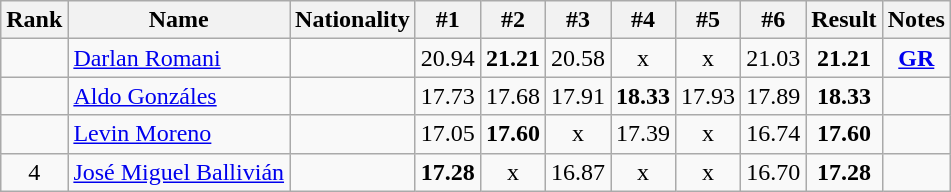<table class="wikitable sortable" style="text-align:center">
<tr>
<th>Rank</th>
<th>Name</th>
<th>Nationality</th>
<th>#1</th>
<th>#2</th>
<th>#3</th>
<th>#4</th>
<th>#5</th>
<th>#6</th>
<th>Result</th>
<th>Notes</th>
</tr>
<tr>
<td></td>
<td align=left><a href='#'>Darlan Romani</a></td>
<td align=left></td>
<td>20.94</td>
<td><strong>21.21</strong></td>
<td>20.58</td>
<td>x</td>
<td>x</td>
<td>21.03</td>
<td><strong>21.21</strong></td>
<td><strong><a href='#'>GR</a></strong></td>
</tr>
<tr>
<td></td>
<td align=left><a href='#'>Aldo Gonzáles</a></td>
<td align=left></td>
<td>17.73</td>
<td>17.68</td>
<td>17.91</td>
<td><strong>18.33</strong></td>
<td>17.93</td>
<td>17.89</td>
<td><strong>18.33</strong></td>
<td></td>
</tr>
<tr>
<td></td>
<td align=left><a href='#'>Levin Moreno</a></td>
<td align=left></td>
<td>17.05</td>
<td><strong>17.60</strong></td>
<td>x</td>
<td>17.39</td>
<td>x</td>
<td>16.74</td>
<td><strong>17.60</strong></td>
<td></td>
</tr>
<tr>
<td>4</td>
<td align=left><a href='#'>José Miguel Ballivián</a></td>
<td align=left></td>
<td><strong>17.28</strong></td>
<td>x</td>
<td>16.87</td>
<td>x</td>
<td>x</td>
<td>16.70</td>
<td><strong>17.28</strong></td>
<td></td>
</tr>
</table>
